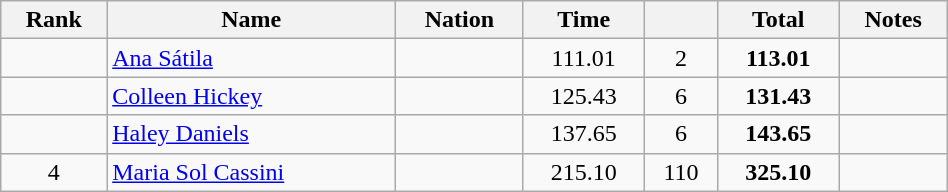<table class="wikitable" style="text-align:center" width=50%>
<tr>
<th>Rank</th>
<th>Name</th>
<th>Nation</th>
<th>Time</th>
<th></th>
<th>Total</th>
<th>Notes</th>
</tr>
<tr>
<td></td>
<td align=left><a href='#'>Ana Sátila</a></td>
<td align=left></td>
<td>111.01</td>
<td>2</td>
<td><strong>113.01</strong></td>
<td></td>
</tr>
<tr>
<td></td>
<td align=left><a href='#'>Colleen Hickey</a></td>
<td align=left></td>
<td>125.43</td>
<td>6</td>
<td><strong>131.43</strong></td>
<td></td>
</tr>
<tr>
<td></td>
<td align=left><a href='#'>Haley Daniels</a></td>
<td align=left></td>
<td>137.65</td>
<td>6</td>
<td><strong>143.65 </strong></td>
<td></td>
</tr>
<tr>
<td>4</td>
<td align=left><a href='#'>Maria Sol Cassini</a></td>
<td align=left></td>
<td>215.10</td>
<td>110</td>
<td><strong>325.10</strong></td>
<td></td>
</tr>
</table>
